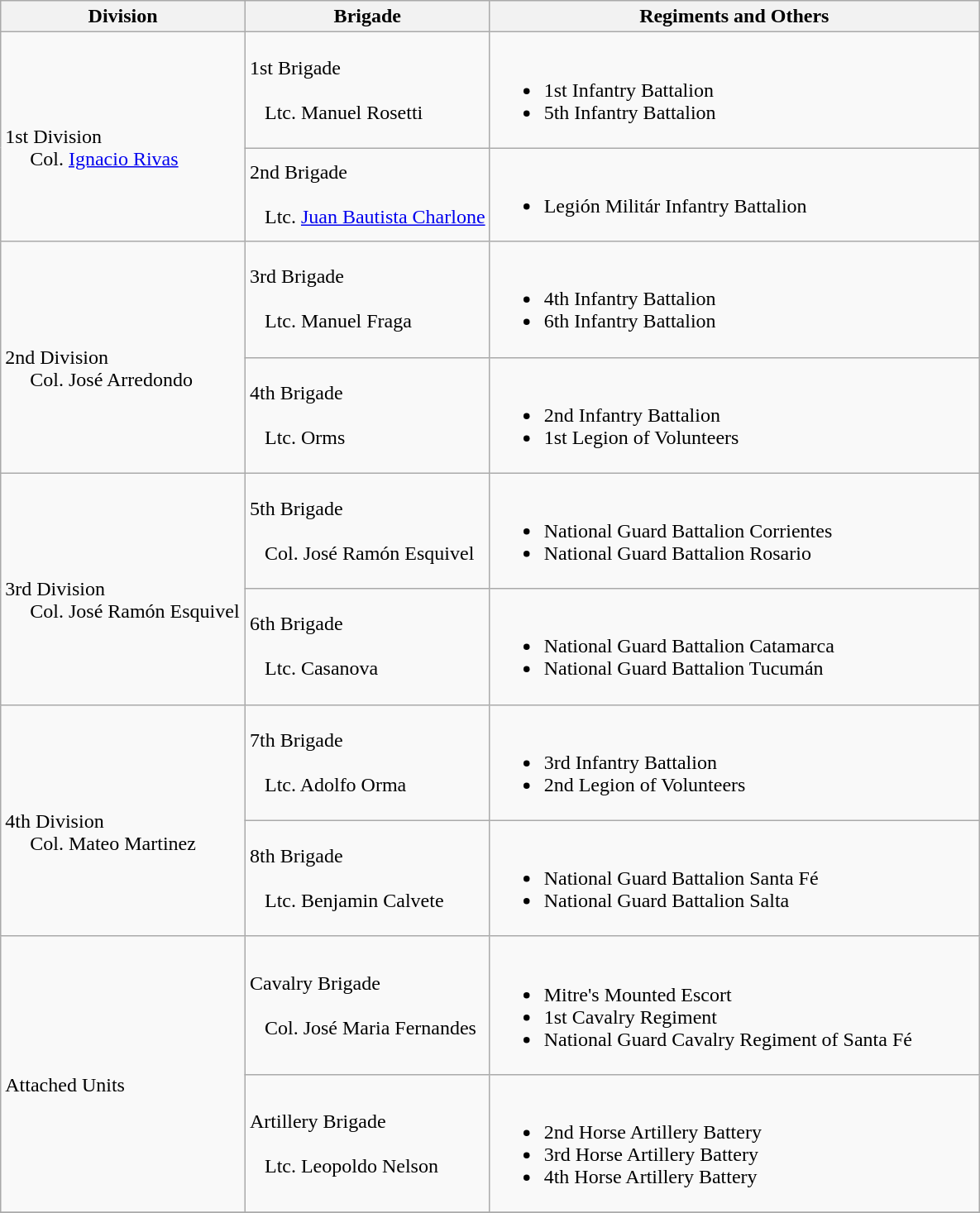<table class="wikitable">
<tr>
<th width=25%>Division</th>
<th width=25%>Brigade</th>
<th>Regiments and Others</th>
</tr>
<tr>
<td rowspan=2><br>1st Division
<br>    
Col. <a href='#'>Ignacio Rivas</a></td>
<td>1st Brigade<br><br>  
Ltc. Manuel Rosetti</td>
<td><br><ul><li>1st Infantry Battalion</li><li>5th Infantry Battalion</li></ul></td>
</tr>
<tr>
<td>2nd Brigade<br><br>  
Ltc. <a href='#'>Juan Bautista Charlone</a></td>
<td><br><ul><li>Legión Militár Infantry Battalion</li></ul></td>
</tr>
<tr>
<td rowspan=2><br>2nd Division
<br>    
Col. José Arredondo</td>
<td>3rd Brigade<br><br>  
Ltc. Manuel Fraga</td>
<td><br><ul><li>4th Infantry Battalion</li><li>6th Infantry Battalion</li></ul></td>
</tr>
<tr>
<td>4th Brigade<br><br>  
Ltc. Orms</td>
<td><br><ul><li>2nd Infantry Battalion</li><li>1st Legion of Volunteers</li></ul></td>
</tr>
<tr>
<td rowspan=2><br>3rd Division
<br>    
Col. José Ramón Esquivel</td>
<td>5th Brigade<br><br>  
Col. José Ramón Esquivel</td>
<td><br><ul><li>National Guard Battalion Corrientes</li><li>National Guard Battalion Rosario</li></ul></td>
</tr>
<tr>
<td>6th Brigade<br><br>  
Ltc. Casanova</td>
<td><br><ul><li>National Guard Battalion Catamarca</li><li>National Guard Battalion Tucumán</li></ul></td>
</tr>
<tr>
<td rowspan=2><br>4th Division
<br>    
Col. Mateo Martinez</td>
<td>7th Brigade<br><br>  
Ltc. Adolfo Orma</td>
<td><br><ul><li>3rd Infantry Battalion</li><li>2nd Legion of Volunteers</li></ul></td>
</tr>
<tr>
<td>8th Brigade<br><br>  
Ltc. Benjamin Calvete</td>
<td><br><ul><li>National Guard Battalion Santa Fé</li><li>National Guard Battalion Salta</li></ul></td>
</tr>
<tr>
<td rowspan=2><br>Attached Units</td>
<td>Cavalry Brigade<br><br>  
Col. José Maria Fernandes</td>
<td><br><ul><li>Mitre's Mounted Escort</li><li>1st Cavalry Regiment</li><li>National Guard Cavalry Regiment of Santa Fé</li></ul></td>
</tr>
<tr>
<td>Artillery Brigade<br><br>  
Ltc. Leopoldo Nelson</td>
<td><br><ul><li>2nd Horse Artillery Battery</li><li>3rd Horse Artillery Battery</li><li>4th Horse Artillery Battery</li></ul></td>
</tr>
<tr>
</tr>
</table>
